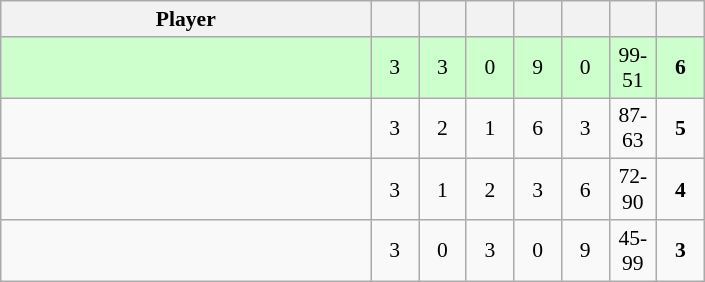<table class="wikitable" style="text-align: center; font-size:90% ">
<tr>
<th width=240>Player</th>
<th width=25></th>
<th width=25></th>
<th width=25></th>
<th width=25></th>
<th width=25></th>
<th width=25></th>
<th width=25></th>
</tr>
<tr bgcolor="ccffcc">
<td align=left></td>
<td>3</td>
<td>3</td>
<td>0</td>
<td>9</td>
<td>0</td>
<td>99-51</td>
<td><strong>6</strong></td>
</tr>
<tr>
<td align=left></td>
<td>3</td>
<td>2</td>
<td>1</td>
<td>6</td>
<td>3</td>
<td>87-63</td>
<td><strong>5</strong></td>
</tr>
<tr>
<td align=left></td>
<td>3</td>
<td>1</td>
<td>2</td>
<td>3</td>
<td>6</td>
<td>72-90</td>
<td><strong>4</strong></td>
</tr>
<tr>
<td align=left></td>
<td>3</td>
<td>0</td>
<td>3</td>
<td>0</td>
<td>9</td>
<td>45-99</td>
<td><strong>3</strong></td>
</tr>
</table>
